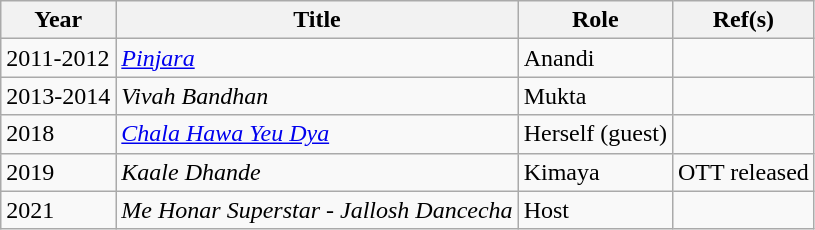<table class="wikitable">
<tr>
<th>Year</th>
<th>Title</th>
<th>Role</th>
<th>Ref(s)</th>
</tr>
<tr>
<td>2011-2012</td>
<td><em><a href='#'>Pinjara</a></em></td>
<td>Anandi</td>
<td></td>
</tr>
<tr>
<td>2013-2014</td>
<td><em>Vivah Bandhan</em></td>
<td>Mukta</td>
<td></td>
</tr>
<tr>
<td>2018</td>
<td><em><a href='#'>Chala Hawa Yeu Dya</a></em></td>
<td>Herself (guest)</td>
<td></td>
</tr>
<tr>
<td>2019</td>
<td><em>Kaale Dhande</em></td>
<td>Kimaya</td>
<td>OTT released</td>
</tr>
<tr>
<td>2021</td>
<td><em>Me Honar Superstar - Jallosh Dancecha</em></td>
<td>Host</td>
<td></td>
</tr>
</table>
